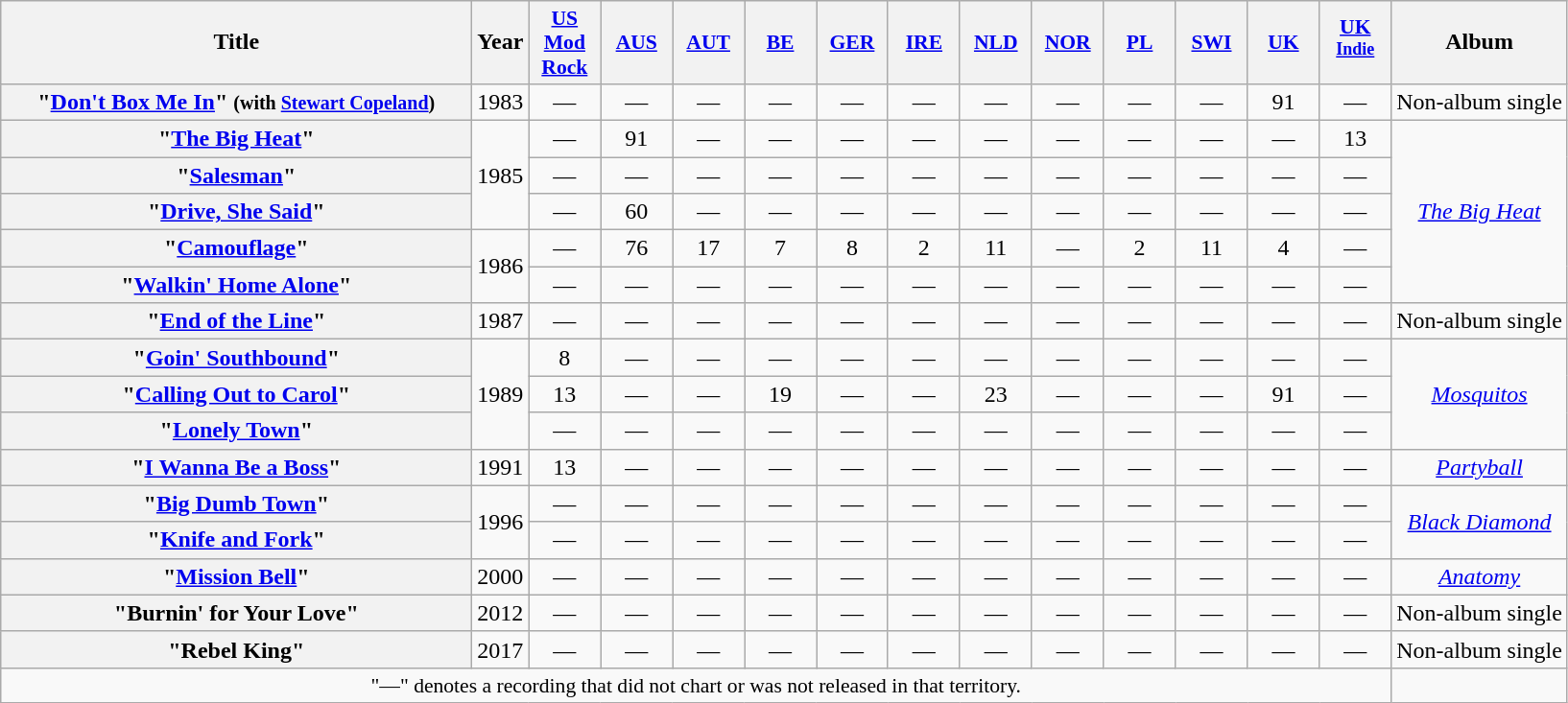<table class="wikitable plainrowheaders" style="text-align:center;">
<tr>
<th scope="col" rowspan="1" style="width:20em;">Title</th>
<th scope="col" rowspan="1">Year</th>
<th scope="col" rowspan="1" style="width:3em;font-size:90%;"><a href='#'>US<br>Mod<br>Rock</a><br></th>
<th scope="col" rowspan="1" style="width:3em;font-size:90%;"><a href='#'>AUS</a><br></th>
<th scope="col" rowspan="1" style="width:3em;font-size:90%;"><a href='#'>AUT</a><br></th>
<th scope="col" rowspan="1" style="width:3em;font-size:90%;"><a href='#'>BE</a><br></th>
<th scope="col" rowspan="1" style="width:3em;font-size:90%;"><a href='#'>GER</a><br></th>
<th scope="col" rowspan="1" style="width:3em;font-size:90%;"><a href='#'>IRE</a><br></th>
<th scope="col" rowspan="1" style="width:3em;font-size:90%;"><a href='#'>NLD</a><br></th>
<th scope="col" rowspan="1" style="width:3em;font-size:90%;"><a href='#'>NOR</a><br></th>
<th scope="col" rowspan="1" style="width:3em;font-size:90%;"><a href='#'>PL</a><br></th>
<th scope="col" rowspan="1" style="width:3em;font-size:90%;"><a href='#'>SWI</a><br></th>
<th scope="col" rowspan="1" style="width:3em;font-size:90%;"><a href='#'>UK</a><br></th>
<th scope="col" rowspan="1" style="width:3em;font-size:90%;"><a href='#'>UK</a><br><sup><a href='#'>Indie</a></sup><br></th>
<th scope="col" rowspan="1">Album</th>
</tr>
<tr>
<th scope="row">"<a href='#'>Don't Box Me In</a>" <small> (with <a href='#'>Stewart Copeland</a>)</small></th>
<td>1983</td>
<td>—</td>
<td>—</td>
<td>—</td>
<td>—</td>
<td>—</td>
<td>—</td>
<td>—</td>
<td>—</td>
<td>—</td>
<td>—</td>
<td>91</td>
<td>—</td>
<td>Non-album single</td>
</tr>
<tr>
<th scope="row">"<a href='#'>The Big Heat</a>"</th>
<td rowspan="3">1985</td>
<td>—</td>
<td>91</td>
<td>—</td>
<td>—</td>
<td>—</td>
<td>—</td>
<td>—</td>
<td>—</td>
<td>—</td>
<td>—</td>
<td>—</td>
<td>13</td>
<td rowspan="5"><em><a href='#'>The Big Heat</a></em></td>
</tr>
<tr>
<th scope="row">"<a href='#'>Salesman</a>"</th>
<td>—</td>
<td>—</td>
<td>—</td>
<td>—</td>
<td>—</td>
<td>—</td>
<td>—</td>
<td>—</td>
<td>—</td>
<td>—</td>
<td>—</td>
<td>—</td>
</tr>
<tr>
<th scope="row">"<a href='#'>Drive, She Said</a>"</th>
<td>—</td>
<td>60</td>
<td>—</td>
<td>—</td>
<td>—</td>
<td>—</td>
<td>—</td>
<td>—</td>
<td>—</td>
<td>—</td>
<td>—</td>
<td>—</td>
</tr>
<tr>
<th scope="row">"<a href='#'>Camouflage</a>"</th>
<td rowspan="2">1986</td>
<td>—</td>
<td>76</td>
<td>17</td>
<td>7</td>
<td>8</td>
<td>2</td>
<td>11</td>
<td>—</td>
<td>2</td>
<td>11</td>
<td>4</td>
<td>—</td>
</tr>
<tr>
<th scope="row">"<a href='#'>Walkin' Home Alone</a>"</th>
<td>—</td>
<td>—</td>
<td>—</td>
<td>—</td>
<td>—</td>
<td>—</td>
<td>—</td>
<td>—</td>
<td>—</td>
<td>—</td>
<td>—</td>
<td>—</td>
</tr>
<tr>
<th scope="row">"<a href='#'>End of the Line</a>"</th>
<td>1987</td>
<td>—</td>
<td>—</td>
<td>—</td>
<td>—</td>
<td>—</td>
<td>—</td>
<td>—</td>
<td>—</td>
<td>—</td>
<td>—</td>
<td>—</td>
<td>—</td>
<td>Non-album single</td>
</tr>
<tr>
<th scope="row">"<a href='#'>Goin' Southbound</a>"</th>
<td rowspan="3">1989</td>
<td>8</td>
<td>—</td>
<td>—</td>
<td>—</td>
<td>—</td>
<td>—</td>
<td>—</td>
<td>—</td>
<td>—</td>
<td>—</td>
<td>—</td>
<td>—</td>
<td rowspan="3"><em><a href='#'>Mosquitos</a></em></td>
</tr>
<tr>
<th scope="row">"<a href='#'>Calling Out to Carol</a>"</th>
<td>13</td>
<td>—</td>
<td>—</td>
<td>19</td>
<td>—</td>
<td>—</td>
<td>23</td>
<td>—</td>
<td>—</td>
<td>—</td>
<td>91</td>
<td>—</td>
</tr>
<tr>
<th scope="row">"<a href='#'>Lonely Town</a>"</th>
<td>—</td>
<td>—</td>
<td>—</td>
<td>—</td>
<td>—</td>
<td>—</td>
<td>—</td>
<td>—</td>
<td>—</td>
<td>—</td>
<td>—</td>
<td>—</td>
</tr>
<tr>
<th scope="row">"<a href='#'>I Wanna Be a Boss</a>"</th>
<td>1991</td>
<td>13</td>
<td>—</td>
<td>—</td>
<td>—</td>
<td>—</td>
<td>—</td>
<td>—</td>
<td>—</td>
<td>—</td>
<td>—</td>
<td>—</td>
<td>—</td>
<td><em><a href='#'>Partyball</a></em></td>
</tr>
<tr>
<th scope="row">"<a href='#'>Big Dumb Town</a>"</th>
<td rowspan="2">1996</td>
<td>—</td>
<td>—</td>
<td>—</td>
<td>—</td>
<td>—</td>
<td>—</td>
<td>—</td>
<td>—</td>
<td>—</td>
<td>—</td>
<td>—</td>
<td>—</td>
<td rowspan="2"><em><a href='#'>Black Diamond</a></em></td>
</tr>
<tr>
<th scope="row">"<a href='#'>Knife and Fork</a>"</th>
<td>—</td>
<td>—</td>
<td>—</td>
<td>—</td>
<td>—</td>
<td>—</td>
<td>—</td>
<td>—</td>
<td>—</td>
<td>—</td>
<td>—</td>
<td>—</td>
</tr>
<tr>
<th scope="row">"<a href='#'>Mission Bell</a>"</th>
<td>2000</td>
<td>—</td>
<td>—</td>
<td>—</td>
<td>—</td>
<td>—</td>
<td>—</td>
<td>—</td>
<td>—</td>
<td>—</td>
<td>—</td>
<td>—</td>
<td>—</td>
<td><em><a href='#'>Anatomy</a></em></td>
</tr>
<tr>
<th scope="row">"Burnin' for Your Love"</th>
<td>2012</td>
<td>—</td>
<td>—</td>
<td>—</td>
<td>—</td>
<td>—</td>
<td>—</td>
<td>—</td>
<td>—</td>
<td>—</td>
<td>—</td>
<td>—</td>
<td>—</td>
<td>Non-album single</td>
</tr>
<tr>
<th scope="row">"Rebel King"</th>
<td>2017</td>
<td>—</td>
<td>—</td>
<td>—</td>
<td>—</td>
<td>—</td>
<td>—</td>
<td>—</td>
<td>—</td>
<td>—</td>
<td>—</td>
<td>—</td>
<td>—</td>
<td>Non-album single</td>
</tr>
<tr>
<td colspan="14" style="font-size:90%">"—" denotes a recording that did not chart or was not released in that territory.</td>
</tr>
</table>
